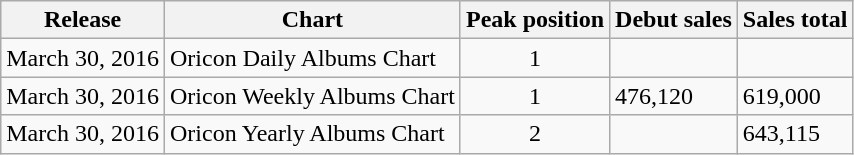<table class="wikitable">
<tr>
<th align="left">Release</th>
<th align="left">Chart</th>
<th align="left">Peak position</th>
<th align="left">Debut sales</th>
<th align="left">Sales total</th>
</tr>
<tr>
<td align="left">March 30, 2016</td>
<td align="left">Oricon Daily Albums Chart</td>
<td align="center">1</td>
<td align="left"></td>
<td align="left"></td>
</tr>
<tr>
<td align="left">March 30, 2016</td>
<td align="left">Oricon Weekly Albums Chart</td>
<td align="center">1</td>
<td align="left">476,120</td>
<td align="left">619,000</td>
</tr>
<tr>
<td align="left">March 30, 2016</td>
<td align="left">Oricon Yearly Albums Chart</td>
<td align="center">2</td>
<td align="left"></td>
<td align="left">643,115</td>
</tr>
</table>
